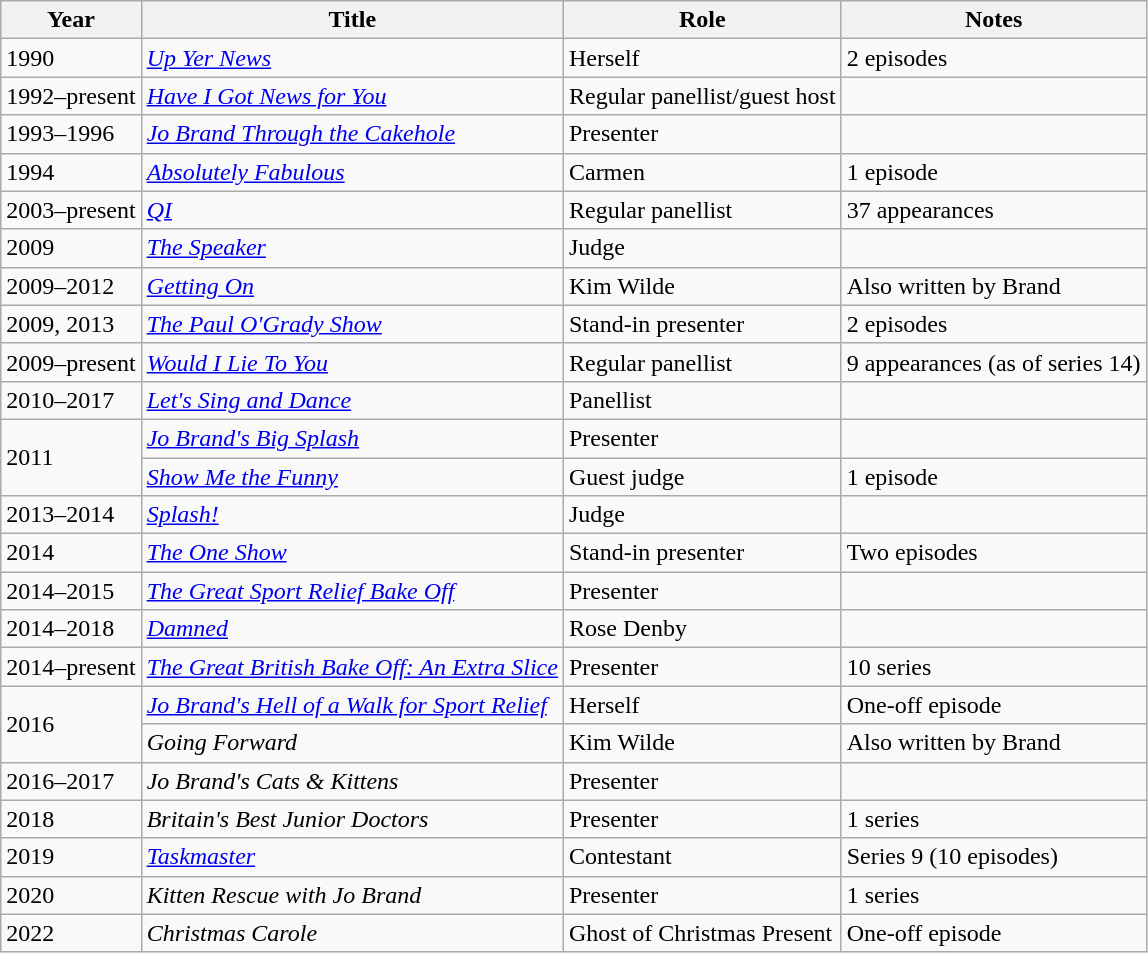<table class="wikitable">
<tr>
<th>Year</th>
<th>Title</th>
<th>Role</th>
<th>Notes</th>
</tr>
<tr>
<td>1990</td>
<td><em><a href='#'>Up Yer News</a></em></td>
<td>Herself</td>
<td>2 episodes</td>
</tr>
<tr>
<td>1992–present</td>
<td><em><a href='#'>Have I Got News for You</a></em></td>
<td>Regular panellist/guest host</td>
<td></td>
</tr>
<tr>
<td>1993–1996</td>
<td><em><a href='#'>Jo Brand Through the Cakehole</a></em></td>
<td>Presenter</td>
<td></td>
</tr>
<tr>
<td>1994</td>
<td><em><a href='#'>Absolutely Fabulous</a></em></td>
<td>Carmen</td>
<td>1 episode</td>
</tr>
<tr>
<td>2003–present</td>
<td><em><a href='#'>QI</a></em></td>
<td>Regular panellist</td>
<td>37 appearances</td>
</tr>
<tr>
<td>2009</td>
<td><em><a href='#'>The Speaker</a></em></td>
<td>Judge</td>
<td></td>
</tr>
<tr>
<td>2009–2012</td>
<td><em><a href='#'>Getting On</a></em></td>
<td>Kim Wilde</td>
<td>Also written by Brand</td>
</tr>
<tr>
<td>2009, 2013</td>
<td><em><a href='#'>The Paul O'Grady Show</a></em></td>
<td>Stand-in presenter</td>
<td>2 episodes</td>
</tr>
<tr>
<td>2009–present</td>
<td><em><a href='#'>Would I Lie To You</a></em></td>
<td>Regular panellist</td>
<td>9 appearances (as of series 14)</td>
</tr>
<tr>
<td>2010–2017</td>
<td><em><a href='#'>Let's Sing and Dance</a></em></td>
<td>Panellist</td>
<td></td>
</tr>
<tr>
<td rowspan=2>2011</td>
<td><em><a href='#'>Jo Brand's Big Splash</a></em></td>
<td>Presenter</td>
<td></td>
</tr>
<tr>
<td><em><a href='#'>Show Me the Funny</a></em></td>
<td>Guest judge</td>
<td>1 episode</td>
</tr>
<tr>
<td>2013–2014</td>
<td><em><a href='#'>Splash!</a></em></td>
<td>Judge</td>
<td></td>
</tr>
<tr>
<td>2014</td>
<td><em><a href='#'>The One Show</a></em></td>
<td>Stand-in presenter</td>
<td>Two episodes</td>
</tr>
<tr>
<td>2014–2015</td>
<td><em><a href='#'>The Great Sport Relief Bake Off</a></em></td>
<td>Presenter</td>
<td></td>
</tr>
<tr>
<td>2014–2018</td>
<td><em><a href='#'>Damned</a></em></td>
<td>Rose Denby</td>
<td></td>
</tr>
<tr>
<td>2014–present</td>
<td><em><a href='#'>The Great British Bake Off: An Extra Slice</a></em></td>
<td>Presenter</td>
<td>10 series</td>
</tr>
<tr>
<td rowspan="2">2016</td>
<td><em><a href='#'>Jo Brand's Hell of a Walk for Sport Relief</a></em></td>
<td>Herself</td>
<td>One-off episode</td>
</tr>
<tr>
<td><em>Going Forward</em></td>
<td>Kim Wilde</td>
<td>Also written by Brand</td>
</tr>
<tr>
<td>2016–2017</td>
<td><em>Jo Brand's Cats & Kittens</em></td>
<td>Presenter</td>
<td></td>
</tr>
<tr>
<td>2018</td>
<td><em>Britain's Best Junior Doctors</em></td>
<td>Presenter</td>
<td>1 series</td>
</tr>
<tr>
<td>2019</td>
<td><em><a href='#'>Taskmaster</a></em></td>
<td>Contestant</td>
<td>Series 9 (10 episodes)</td>
</tr>
<tr>
<td>2020</td>
<td><em>Kitten Rescue with Jo Brand</em></td>
<td>Presenter</td>
<td>1 series</td>
</tr>
<tr>
<td>2022</td>
<td><em>Christmas Carole</em></td>
<td>Ghost of Christmas Present</td>
<td>One-off episode</td>
</tr>
</table>
